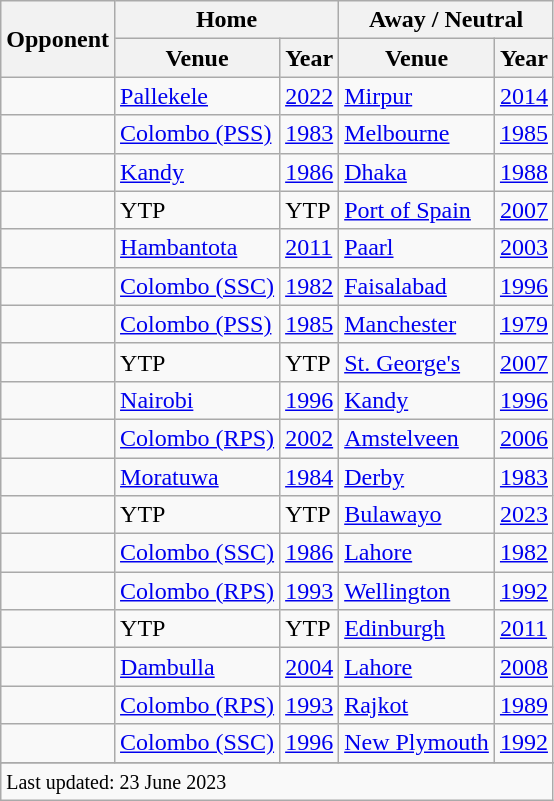<table class="wikitable plainrowheaders sortable">
<tr>
<th rowspan="2">Opponent</th>
<th colspan="2">Home</th>
<th colspan="2">Away / Neutral</th>
</tr>
<tr>
<th>Venue</th>
<th style="text-align:center">Year</th>
<th style="text-align:center">Venue</th>
<th style="text-align:center">Year</th>
</tr>
<tr>
<td></td>
<td><a href='#'>Pallekele</a></td>
<td><a href='#'>2022</a></td>
<td><a href='#'>Mirpur</a></td>
<td><a href='#'>2014</a></td>
</tr>
<tr>
<td></td>
<td><a href='#'>Colombo (PSS)</a></td>
<td><a href='#'>1983</a></td>
<td><a href='#'>Melbourne</a></td>
<td><a href='#'>1985</a></td>
</tr>
<tr>
<td></td>
<td><a href='#'>Kandy</a></td>
<td><a href='#'>1986</a></td>
<td><a href='#'>Dhaka</a></td>
<td><a href='#'>1988</a></td>
</tr>
<tr>
<td></td>
<td>YTP</td>
<td>YTP</td>
<td><a href='#'>Port of Spain</a></td>
<td><a href='#'>2007</a> </td>
</tr>
<tr>
<td></td>
<td><a href='#'>Hambantota</a></td>
<td><a href='#'>2011</a> </td>
<td><a href='#'>Paarl</a></td>
<td><a href='#'>2003</a> </td>
</tr>
<tr>
<td></td>
<td><a href='#'>Colombo (SSC)</a></td>
<td><a href='#'>1982</a></td>
<td><a href='#'>Faisalabad</a></td>
<td><a href='#'>1996</a> </td>
</tr>
<tr>
<td></td>
<td><a href='#'>Colombo (PSS)</a></td>
<td><a href='#'>1985</a></td>
<td><a href='#'>Manchester</a></td>
<td><a href='#'>1979</a> </td>
</tr>
<tr>
<td></td>
<td>YTP</td>
<td>YTP</td>
<td><a href='#'>St. George's</a></td>
<td><a href='#'>2007</a> </td>
</tr>
<tr>
<td></td>
<td><a href='#'>Nairobi</a></td>
<td><a href='#'>1996</a></td>
<td><a href='#'>Kandy</a></td>
<td><a href='#'>1996</a> </td>
</tr>
<tr>
<td></td>
<td><a href='#'>Colombo (RPS)</a></td>
<td><a href='#'>2002</a></td>
<td><a href='#'>Amstelveen</a></td>
<td><a href='#'>2006</a></td>
</tr>
<tr>
<td></td>
<td><a href='#'>Moratuwa</a></td>
<td><a href='#'>1984</a></td>
<td><a href='#'>Derby</a></td>
<td><a href='#'>1983</a> </td>
</tr>
<tr>
<td></td>
<td>YTP</td>
<td>YTP</td>
<td><a href='#'>Bulawayo</a></td>
<td><a href='#'>2023</a> </td>
</tr>
<tr>
<td></td>
<td><a href='#'>Colombo (SSC)</a></td>
<td><a href='#'>1986</a></td>
<td><a href='#'>Lahore</a></td>
<td><a href='#'>1982</a></td>
</tr>
<tr>
<td></td>
<td><a href='#'>Colombo (RPS)</a></td>
<td><a href='#'>1993</a></td>
<td><a href='#'>Wellington</a></td>
<td><a href='#'>1992</a> </td>
</tr>
<tr>
<td></td>
<td>YTP</td>
<td>YTP</td>
<td><a href='#'>Edinburgh</a></td>
<td><a href='#'>2011</a></td>
</tr>
<tr>
<td></td>
<td><a href='#'>Dambulla</a></td>
<td><a href='#'>2004</a></td>
<td><a href='#'>Lahore</a></td>
<td><a href='#'>2008</a></td>
</tr>
<tr>
<td></td>
<td><a href='#'>Colombo (RPS)</a></td>
<td><a href='#'>1993</a></td>
<td><a href='#'>Rajkot</a></td>
<td><a href='#'>1989</a></td>
</tr>
<tr>
<td></td>
<td><a href='#'>Colombo (SSC)</a></td>
<td><a href='#'>1996</a> </td>
<td><a href='#'>New Plymouth</a></td>
<td><a href='#'>1992</a> </td>
</tr>
<tr>
</tr>
<tr class=sortbottom>
<td colspan=5><small>Last updated: 23 June 2023</small></td>
</tr>
</table>
